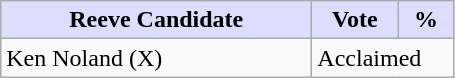<table class="wikitable">
<tr>
<th style="background:#ddf; width:200px;">Reeve Candidate</th>
<th style="background:#ddf; width:50px;">Vote</th>
<th style="background:#ddf; width:30px;">%</th>
</tr>
<tr>
<td>Ken Noland (X)</td>
<td colspan="2">Acclaimed</td>
</tr>
</table>
